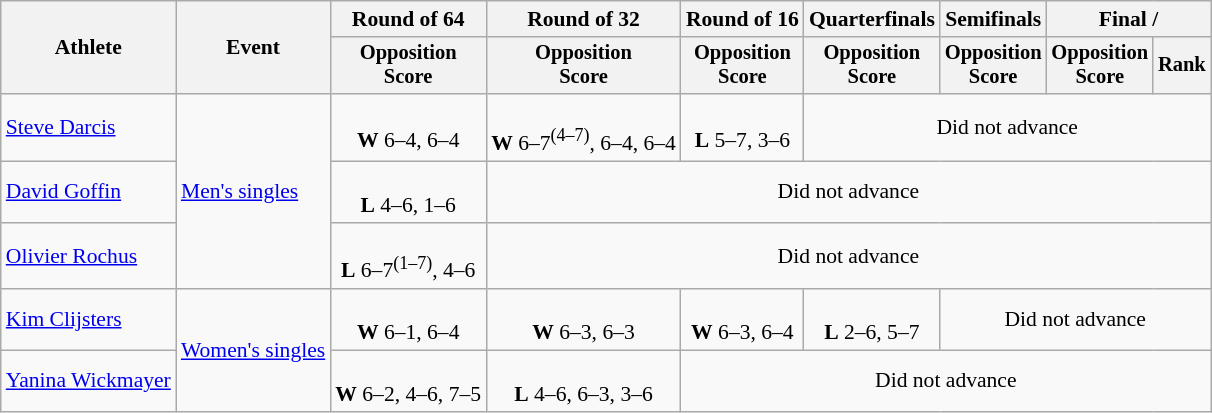<table class=wikitable style="font-size:90%">
<tr>
<th rowspan="2">Athlete</th>
<th rowspan="2">Event</th>
<th>Round of 64</th>
<th>Round of 32</th>
<th>Round of 16</th>
<th>Quarterfinals</th>
<th>Semifinals</th>
<th colspan=2>Final / </th>
</tr>
<tr style="font-size:95%">
<th>Opposition<br>Score</th>
<th>Opposition<br>Score</th>
<th>Opposition<br>Score</th>
<th>Opposition<br>Score</th>
<th>Opposition<br>Score</th>
<th>Opposition<br>Score</th>
<th>Rank</th>
</tr>
<tr align=center>
<td align=left><a href='#'>Steve Darcis</a></td>
<td align=left rowspan=3><a href='#'>Men's singles</a></td>
<td><br><strong>W</strong> 6–4, 6–4</td>
<td><br><strong>W</strong> 6–7<sup>(4–7)</sup>, 6–4, 6–4</td>
<td><br><strong>L</strong> 5–7, 3–6</td>
<td colspan=4>Did not advance</td>
</tr>
<tr align=center>
<td align=left><a href='#'>David Goffin</a></td>
<td><br><strong>L</strong> 4–6, 1–6</td>
<td colspan=6>Did not advance</td>
</tr>
<tr align=center>
<td align=left><a href='#'>Olivier Rochus</a></td>
<td><br><strong>L</strong> 6–7<sup>(1–7)</sup>, 4–6</td>
<td colspan=6>Did not advance</td>
</tr>
<tr align=center>
<td align=left><a href='#'>Kim Clijsters</a></td>
<td align=left rowspan=2><a href='#'>Women's singles</a></td>
<td><br><strong>W</strong> 6–1, 6–4</td>
<td><br><strong>W</strong> 6–3, 6–3</td>
<td><br><strong>W</strong> 6–3, 6–4</td>
<td><br><strong>L</strong> 2–6, 5–7</td>
<td colspan=3>Did not advance</td>
</tr>
<tr align=center>
<td align=left><a href='#'>Yanina Wickmayer</a></td>
<td><br><strong>W</strong> 6–2, 4–6, 7–5</td>
<td><br><strong>L</strong> 4–6, 6–3, 3–6</td>
<td colspan=5>Did not advance</td>
</tr>
</table>
